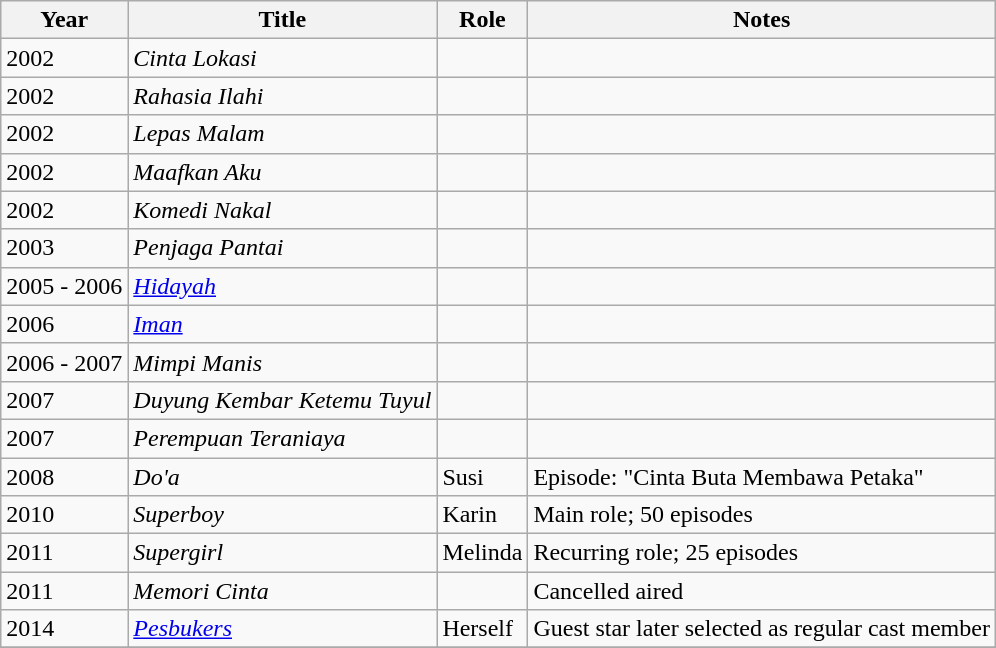<table class="wikitable sortable">
<tr>
<th>Year</th>
<th>Title</th>
<th>Role</th>
<th class="unsortable">Notes</th>
</tr>
<tr>
<td>2002</td>
<td><em>Cinta Lokasi</em></td>
<td></td>
<td></td>
</tr>
<tr>
<td>2002</td>
<td><em>Rahasia Ilahi</em></td>
<td></td>
<td></td>
</tr>
<tr>
<td>2002</td>
<td><em>Lepas Malam</em></td>
<td></td>
<td></td>
</tr>
<tr>
<td>2002</td>
<td><em>Maafkan Aku</em></td>
<td></td>
<td></td>
</tr>
<tr>
<td>2002</td>
<td><em>Komedi Nakal</em></td>
<td></td>
<td></td>
</tr>
<tr>
<td>2003</td>
<td><em>Penjaga Pantai</em></td>
<td></td>
<td></td>
</tr>
<tr>
<td>2005 - 2006</td>
<td><em><a href='#'>Hidayah</a></em></td>
<td></td>
<td></td>
</tr>
<tr>
<td>2006</td>
<td><em><a href='#'>Iman</a></em></td>
<td></td>
<td></td>
</tr>
<tr>
<td>2006 - 2007</td>
<td><em>Mimpi Manis</em></td>
<td></td>
<td></td>
</tr>
<tr>
<td>2007</td>
<td><em>Duyung Kembar Ketemu Tuyul</em></td>
<td></td>
<td></td>
</tr>
<tr>
<td>2007</td>
<td><em>Perempuan Teraniaya</em></td>
<td></td>
<td></td>
</tr>
<tr>
<td>2008</td>
<td><em>Do'a</em></td>
<td>Susi</td>
<td>Episode: "Cinta Buta Membawa Petaka"</td>
</tr>
<tr>
<td>2010</td>
<td><em>Superboy</em></td>
<td>Karin</td>
<td>Main role; 50 episodes</td>
</tr>
<tr>
<td>2011</td>
<td><em>Supergirl</em></td>
<td>Melinda</td>
<td>Recurring role; 25 episodes</td>
</tr>
<tr>
<td>2011</td>
<td><em>Memori Cinta</em></td>
<td></td>
<td>Cancelled aired</td>
</tr>
<tr>
<td>2014</td>
<td><em><a href='#'>Pesbukers</a></em></td>
<td>Herself</td>
<td>Guest star later selected as regular cast member</td>
</tr>
<tr>
</tr>
</table>
